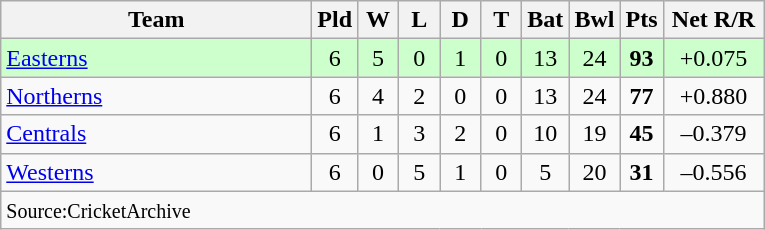<table class="wikitable" style="text-align: center;">
<tr>
<th width=200>Team</th>
<th width=20>Pld</th>
<th width=20>W</th>
<th width=20>L</th>
<th width=20>D</th>
<th width=20>T</th>
<th width=20>Bat</th>
<th width=20>Bwl</th>
<th width=20>Pts</th>
<th width=60>Net R/R</th>
</tr>
<tr style="background:#ccffcc;">
<td align=left><a href='#'>Easterns</a></td>
<td>6</td>
<td>5</td>
<td>0</td>
<td>1</td>
<td>0</td>
<td>13</td>
<td>24</td>
<td><strong>93</strong></td>
<td>+0.075</td>
</tr>
<tr>
<td align=left><a href='#'>Northerns</a></td>
<td>6</td>
<td>4</td>
<td>2</td>
<td>0</td>
<td>0</td>
<td>13</td>
<td>24</td>
<td><strong>77</strong></td>
<td>+0.880</td>
</tr>
<tr>
<td align=left><a href='#'>Centrals</a></td>
<td>6</td>
<td>1</td>
<td>3</td>
<td>2</td>
<td>0</td>
<td>10</td>
<td>19</td>
<td><strong>45</strong></td>
<td>–0.379</td>
</tr>
<tr>
<td align=left><a href='#'>Westerns</a></td>
<td>6</td>
<td>0</td>
<td>5</td>
<td>1</td>
<td>0</td>
<td>5</td>
<td>20</td>
<td><strong>31</strong></td>
<td>–0.556</td>
</tr>
<tr>
<td align=left colspan="11"><small>Source:CricketArchive</small></td>
</tr>
</table>
